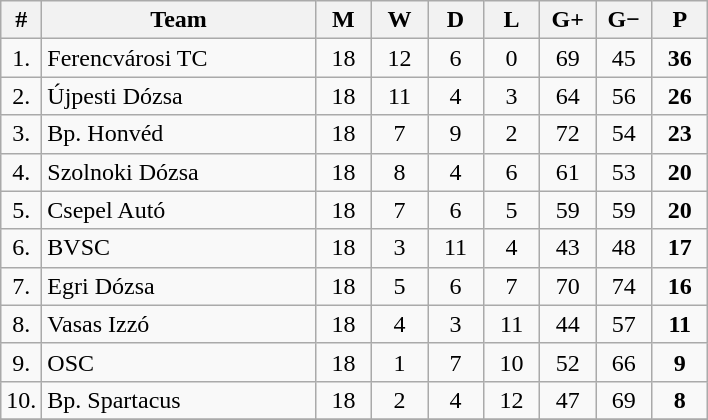<table class="wikitable" style="text-align: center;">
<tr>
<th width="15">#</th>
<th width="175">Team</th>
<th width="30">M</th>
<th width="30">W</th>
<th width="30">D</th>
<th width="30">L</th>
<th width="30">G+</th>
<th width="30">G−</th>
<th width="30">P</th>
</tr>
<tr>
<td>1.</td>
<td align="left">Ferencvárosi TC</td>
<td>18</td>
<td>12</td>
<td>6</td>
<td>0</td>
<td>69</td>
<td>45</td>
<td><strong>36</strong></td>
</tr>
<tr>
<td>2.</td>
<td align="left">Újpesti Dózsa</td>
<td>18</td>
<td>11</td>
<td>4</td>
<td>3</td>
<td>64</td>
<td>56</td>
<td><strong>26</strong></td>
</tr>
<tr>
<td>3.</td>
<td align="left">Bp. Honvéd</td>
<td>18</td>
<td>7</td>
<td>9</td>
<td>2</td>
<td>72</td>
<td>54</td>
<td><strong>23</strong></td>
</tr>
<tr>
<td>4.</td>
<td align="left">Szolnoki Dózsa</td>
<td>18</td>
<td>8</td>
<td>4</td>
<td>6</td>
<td>61</td>
<td>53</td>
<td><strong>20</strong></td>
</tr>
<tr>
<td>5.</td>
<td align="left">Csepel Autó</td>
<td>18</td>
<td>7</td>
<td>6</td>
<td>5</td>
<td>59</td>
<td>59</td>
<td><strong>20</strong></td>
</tr>
<tr>
<td>6.</td>
<td align="left">BVSC</td>
<td>18</td>
<td>3</td>
<td>11</td>
<td>4</td>
<td>43</td>
<td>48</td>
<td><strong>17</strong></td>
</tr>
<tr>
<td>7.</td>
<td align="left">Egri Dózsa</td>
<td>18</td>
<td>5</td>
<td>6</td>
<td>7</td>
<td>70</td>
<td>74</td>
<td><strong>16</strong></td>
</tr>
<tr>
<td>8.</td>
<td align="left">Vasas Izzó</td>
<td>18</td>
<td>4</td>
<td>3</td>
<td>11</td>
<td>44</td>
<td>57</td>
<td><strong>11</strong></td>
</tr>
<tr>
<td>9.</td>
<td align="left">OSC</td>
<td>18</td>
<td>1</td>
<td>7</td>
<td>10</td>
<td>52</td>
<td>66</td>
<td><strong>9</strong></td>
</tr>
<tr>
<td>10.</td>
<td align="left">Bp. Spartacus</td>
<td>18</td>
<td>2</td>
<td>4</td>
<td>12</td>
<td>47</td>
<td>69</td>
<td><strong>8</strong></td>
</tr>
<tr>
</tr>
</table>
